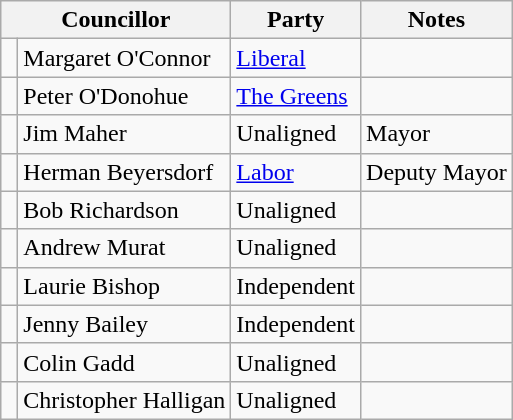<table class="wikitable">
<tr>
<th colspan="2">Councillor</th>
<th>Party</th>
<th>Notes</th>
</tr>
<tr>
<td> </td>
<td>Margaret O'Connor</td>
<td><a href='#'>Liberal</a></td>
<td></td>
</tr>
<tr>
<td> </td>
<td>Peter O'Donohue</td>
<td><a href='#'>The Greens</a></td>
<td></td>
</tr>
<tr>
<td> </td>
<td>Jim Maher</td>
<td>Unaligned</td>
<td>Mayor</td>
</tr>
<tr>
<td> </td>
<td>Herman Beyersdorf</td>
<td><a href='#'>Labor</a></td>
<td>Deputy Mayor</td>
</tr>
<tr>
<td> </td>
<td>Bob Richardson</td>
<td>Unaligned</td>
<td></td>
</tr>
<tr>
<td> </td>
<td>Andrew Murat</td>
<td>Unaligned</td>
<td></td>
</tr>
<tr>
<td> </td>
<td>Laurie Bishop</td>
<td>Independent</td>
<td></td>
</tr>
<tr>
<td> </td>
<td>Jenny Bailey</td>
<td>Independent</td>
<td></td>
</tr>
<tr>
<td> </td>
<td>Colin Gadd</td>
<td>Unaligned</td>
<td></td>
</tr>
<tr>
<td> </td>
<td>Christopher Halligan</td>
<td>Unaligned</td>
<td></td>
</tr>
</table>
